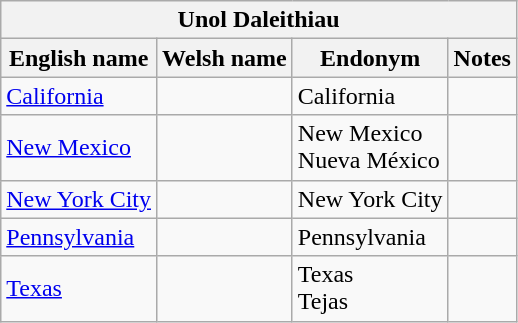<table class="wikitable sortable">
<tr>
<th colspan="24"> Unol Daleithiau</th>
</tr>
<tr>
<th>English name</th>
<th>Welsh name</th>
<th>Endonym</th>
<th>Notes</th>
</tr>
<tr>
<td><a href='#'>California</a></td>
<td></td>
<td>California</td>
<td></td>
</tr>
<tr>
<td><a href='#'>New Mexico</a></td>
<td></td>
<td>New Mexico<br>Nueva México</td>
<td></td>
</tr>
<tr>
<td><a href='#'>New York City</a></td>
<td></td>
<td>New York City</td>
<td></td>
</tr>
<tr>
<td><a href='#'>Pennsylvania</a></td>
<td></td>
<td>Pennsylvania</td>
<td></td>
</tr>
<tr>
<td><a href='#'>Texas</a></td>
<td></td>
<td>Texas<br>Tejas</td>
<td></td>
</tr>
</table>
